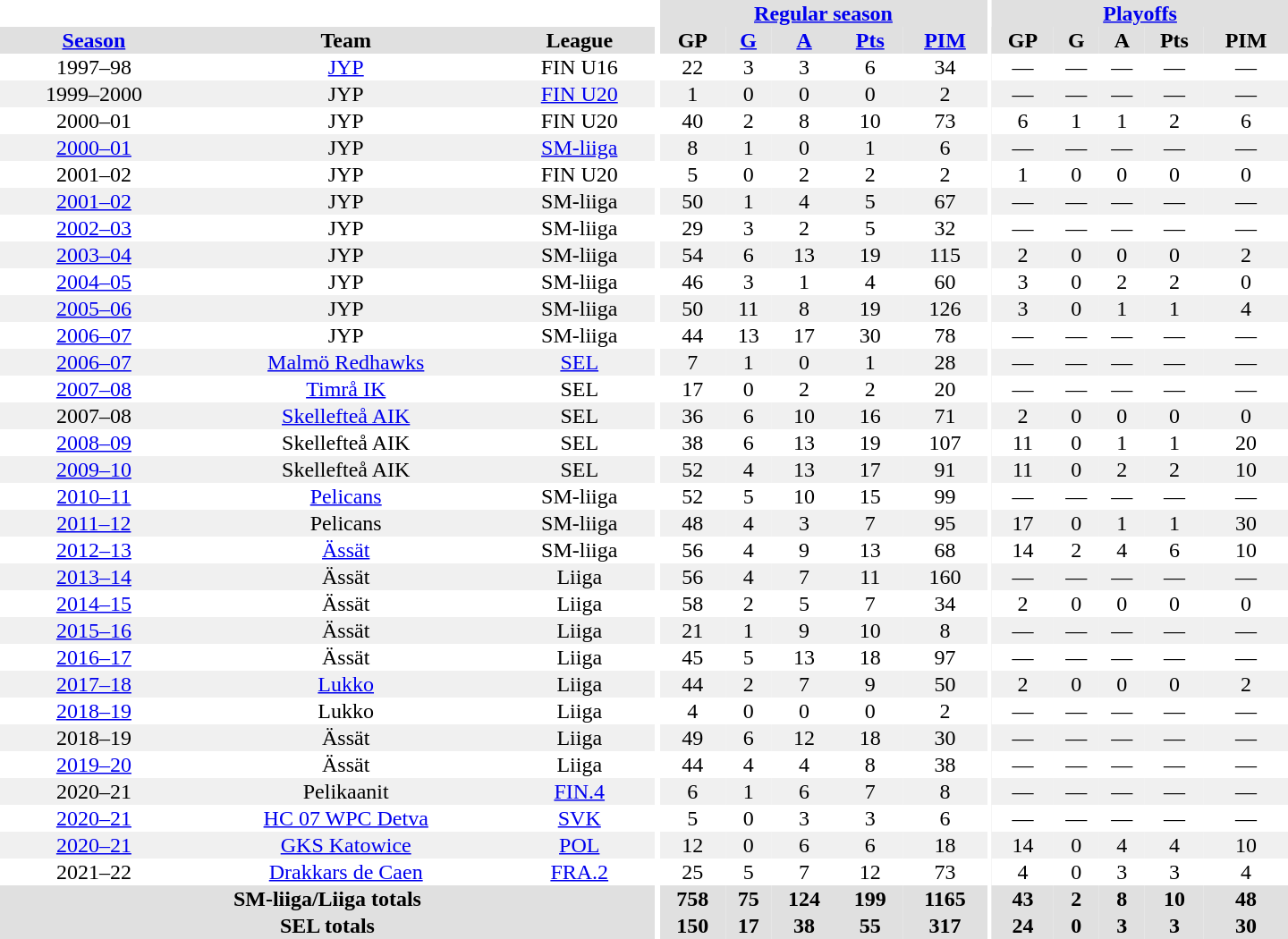<table border="0" cellpadding="1" cellspacing="0" style="text-align:center; width:60em">
<tr bgcolor="#e0e0e0">
<th colspan="3" bgcolor="#ffffff"></th>
<th rowspan="99" bgcolor="#ffffff"></th>
<th colspan="5"><a href='#'>Regular season</a></th>
<th rowspan="99" bgcolor="#ffffff"></th>
<th colspan="5"><a href='#'>Playoffs</a></th>
</tr>
<tr bgcolor="#e0e0e0">
<th><a href='#'>Season</a></th>
<th>Team</th>
<th>League</th>
<th>GP</th>
<th><a href='#'>G</a></th>
<th><a href='#'>A</a></th>
<th><a href='#'>Pts</a></th>
<th><a href='#'>PIM</a></th>
<th>GP</th>
<th>G</th>
<th>A</th>
<th>Pts</th>
<th>PIM</th>
</tr>
<tr>
<td>1997–98</td>
<td><a href='#'>JYP</a></td>
<td>FIN U16</td>
<td>22</td>
<td>3</td>
<td>3</td>
<td>6</td>
<td>34</td>
<td>—</td>
<td>—</td>
<td>—</td>
<td>—</td>
<td>—</td>
</tr>
<tr bgcolor="#f0f0f0">
<td>1999–2000</td>
<td>JYP</td>
<td><a href='#'>FIN U20</a></td>
<td>1</td>
<td>0</td>
<td>0</td>
<td>0</td>
<td>2</td>
<td>—</td>
<td>—</td>
<td>—</td>
<td>—</td>
<td>—</td>
</tr>
<tr>
<td>2000–01</td>
<td>JYP</td>
<td>FIN U20</td>
<td>40</td>
<td>2</td>
<td>8</td>
<td>10</td>
<td>73</td>
<td>6</td>
<td>1</td>
<td>1</td>
<td>2</td>
<td>6</td>
</tr>
<tr bgcolor="#f0f0f0">
<td><a href='#'>2000–01</a></td>
<td>JYP</td>
<td><a href='#'>SM-liiga</a></td>
<td>8</td>
<td>1</td>
<td>0</td>
<td>1</td>
<td>6</td>
<td>—</td>
<td>—</td>
<td>—</td>
<td>—</td>
<td>—</td>
</tr>
<tr>
<td>2001–02</td>
<td>JYP</td>
<td>FIN U20</td>
<td>5</td>
<td>0</td>
<td>2</td>
<td>2</td>
<td>2</td>
<td>1</td>
<td>0</td>
<td>0</td>
<td>0</td>
<td>0</td>
</tr>
<tr bgcolor="#f0f0f0">
<td><a href='#'>2001–02</a></td>
<td>JYP</td>
<td>SM-liiga</td>
<td>50</td>
<td>1</td>
<td>4</td>
<td>5</td>
<td>67</td>
<td>—</td>
<td>—</td>
<td>—</td>
<td>—</td>
<td>—</td>
</tr>
<tr>
<td><a href='#'>2002–03</a></td>
<td>JYP</td>
<td>SM-liiga</td>
<td>29</td>
<td>3</td>
<td>2</td>
<td>5</td>
<td>32</td>
<td>—</td>
<td>—</td>
<td>—</td>
<td>—</td>
<td>—</td>
</tr>
<tr bgcolor="#f0f0f0">
<td><a href='#'>2003–04</a></td>
<td>JYP</td>
<td>SM-liiga</td>
<td>54</td>
<td>6</td>
<td>13</td>
<td>19</td>
<td>115</td>
<td>2</td>
<td>0</td>
<td>0</td>
<td>0</td>
<td>2</td>
</tr>
<tr>
<td><a href='#'>2004–05</a></td>
<td>JYP</td>
<td>SM-liiga</td>
<td>46</td>
<td>3</td>
<td>1</td>
<td>4</td>
<td>60</td>
<td>3</td>
<td>0</td>
<td>2</td>
<td>2</td>
<td>0</td>
</tr>
<tr bgcolor="#f0f0f0">
<td><a href='#'>2005–06</a></td>
<td>JYP</td>
<td>SM-liiga</td>
<td>50</td>
<td>11</td>
<td>8</td>
<td>19</td>
<td>126</td>
<td>3</td>
<td>0</td>
<td>1</td>
<td>1</td>
<td>4</td>
</tr>
<tr>
<td><a href='#'>2006–07</a></td>
<td>JYP</td>
<td>SM-liiga</td>
<td>44</td>
<td>13</td>
<td>17</td>
<td>30</td>
<td>78</td>
<td>—</td>
<td>—</td>
<td>—</td>
<td>—</td>
<td>—</td>
</tr>
<tr bgcolor="#f0f0f0">
<td><a href='#'>2006–07</a></td>
<td><a href='#'>Malmö Redhawks</a></td>
<td><a href='#'>SEL</a></td>
<td>7</td>
<td>1</td>
<td>0</td>
<td>1</td>
<td>28</td>
<td>—</td>
<td>—</td>
<td>—</td>
<td>—</td>
<td>—</td>
</tr>
<tr>
<td><a href='#'>2007–08</a></td>
<td><a href='#'>Timrå IK</a></td>
<td>SEL</td>
<td>17</td>
<td>0</td>
<td>2</td>
<td>2</td>
<td>20</td>
<td>—</td>
<td>—</td>
<td>—</td>
<td>—</td>
<td>—</td>
</tr>
<tr bgcolor="#f0f0f0">
<td>2007–08</td>
<td><a href='#'>Skellefteå AIK</a></td>
<td>SEL</td>
<td>36</td>
<td>6</td>
<td>10</td>
<td>16</td>
<td>71</td>
<td>2</td>
<td>0</td>
<td>0</td>
<td>0</td>
<td>0</td>
</tr>
<tr>
<td><a href='#'>2008–09</a></td>
<td>Skellefteå AIK</td>
<td>SEL</td>
<td>38</td>
<td>6</td>
<td>13</td>
<td>19</td>
<td>107</td>
<td>11</td>
<td>0</td>
<td>1</td>
<td>1</td>
<td>20</td>
</tr>
<tr bgcolor="#f0f0f0">
<td><a href='#'>2009–10</a></td>
<td>Skellefteå AIK</td>
<td>SEL</td>
<td>52</td>
<td>4</td>
<td>13</td>
<td>17</td>
<td>91</td>
<td>11</td>
<td>0</td>
<td>2</td>
<td>2</td>
<td>10</td>
</tr>
<tr>
<td><a href='#'>2010–11</a></td>
<td><a href='#'>Pelicans</a></td>
<td>SM-liiga</td>
<td>52</td>
<td>5</td>
<td>10</td>
<td>15</td>
<td>99</td>
<td>—</td>
<td>—</td>
<td>—</td>
<td>—</td>
<td>—</td>
</tr>
<tr bgcolor="#f0f0f0">
<td><a href='#'>2011–12</a></td>
<td>Pelicans</td>
<td>SM-liiga</td>
<td>48</td>
<td>4</td>
<td>3</td>
<td>7</td>
<td>95</td>
<td>17</td>
<td>0</td>
<td>1</td>
<td>1</td>
<td>30</td>
</tr>
<tr>
<td><a href='#'>2012–13</a></td>
<td><a href='#'>Ässät</a></td>
<td>SM-liiga</td>
<td>56</td>
<td>4</td>
<td>9</td>
<td>13</td>
<td>68</td>
<td>14</td>
<td>2</td>
<td>4</td>
<td>6</td>
<td>10</td>
</tr>
<tr bgcolor="#f0f0f0">
<td><a href='#'>2013–14</a></td>
<td>Ässät</td>
<td>Liiga</td>
<td>56</td>
<td>4</td>
<td>7</td>
<td>11</td>
<td>160</td>
<td>—</td>
<td>—</td>
<td>—</td>
<td>—</td>
<td>—</td>
</tr>
<tr>
<td><a href='#'>2014–15</a></td>
<td>Ässät</td>
<td>Liiga</td>
<td>58</td>
<td>2</td>
<td>5</td>
<td>7</td>
<td>34</td>
<td>2</td>
<td>0</td>
<td>0</td>
<td>0</td>
<td>0</td>
</tr>
<tr bgcolor="#f0f0f0">
<td><a href='#'>2015–16</a></td>
<td>Ässät</td>
<td>Liiga</td>
<td>21</td>
<td>1</td>
<td>9</td>
<td>10</td>
<td>8</td>
<td>—</td>
<td>—</td>
<td>—</td>
<td>—</td>
<td>—</td>
</tr>
<tr>
<td><a href='#'>2016–17</a></td>
<td>Ässät</td>
<td>Liiga</td>
<td>45</td>
<td>5</td>
<td>13</td>
<td>18</td>
<td>97</td>
<td>—</td>
<td>—</td>
<td>—</td>
<td>—</td>
<td>—</td>
</tr>
<tr bgcolor="#f0f0f0">
<td><a href='#'>2017–18</a></td>
<td><a href='#'>Lukko</a></td>
<td>Liiga</td>
<td>44</td>
<td>2</td>
<td>7</td>
<td>9</td>
<td>50</td>
<td>2</td>
<td>0</td>
<td>0</td>
<td>0</td>
<td>2</td>
</tr>
<tr>
<td><a href='#'>2018–19</a></td>
<td>Lukko</td>
<td>Liiga</td>
<td>4</td>
<td>0</td>
<td>0</td>
<td>0</td>
<td>2</td>
<td>—</td>
<td>—</td>
<td>—</td>
<td>—</td>
<td>—</td>
</tr>
<tr bgcolor="#f0f0f0">
<td>2018–19</td>
<td>Ässät</td>
<td>Liiga</td>
<td>49</td>
<td>6</td>
<td>12</td>
<td>18</td>
<td>30</td>
<td>—</td>
<td>—</td>
<td>—</td>
<td>—</td>
<td>—</td>
</tr>
<tr>
<td><a href='#'>2019–20</a></td>
<td>Ässät</td>
<td>Liiga</td>
<td>44</td>
<td>4</td>
<td>4</td>
<td>8</td>
<td>38</td>
<td>—</td>
<td>—</td>
<td>—</td>
<td>—</td>
<td>—</td>
</tr>
<tr bgcolor="#f0f0f0">
<td>2020–21</td>
<td>Pelikaanit</td>
<td><a href='#'>FIN.4</a></td>
<td>6</td>
<td>1</td>
<td>6</td>
<td>7</td>
<td>8</td>
<td>—</td>
<td>—</td>
<td>—</td>
<td>—</td>
<td>—</td>
</tr>
<tr>
<td><a href='#'>2020–21</a></td>
<td><a href='#'>HC 07 WPC Detva</a></td>
<td><a href='#'>SVK</a></td>
<td>5</td>
<td>0</td>
<td>3</td>
<td>3</td>
<td>6</td>
<td>—</td>
<td>—</td>
<td>—</td>
<td>—</td>
<td>—</td>
</tr>
<tr bgcolor="#f0f0f0">
<td><a href='#'>2020–21</a></td>
<td><a href='#'>GKS Katowice</a></td>
<td><a href='#'>POL</a></td>
<td>12</td>
<td>0</td>
<td>6</td>
<td>6</td>
<td>18</td>
<td>14</td>
<td>0</td>
<td>4</td>
<td>4</td>
<td>10</td>
</tr>
<tr>
<td>2021–22</td>
<td><a href='#'>Drakkars de Caen</a></td>
<td><a href='#'>FRA.2</a></td>
<td>25</td>
<td>5</td>
<td>7</td>
<td>12</td>
<td>73</td>
<td>4</td>
<td>0</td>
<td>3</td>
<td>3</td>
<td>4</td>
</tr>
<tr bgcolor="#e0e0e0">
<th colspan="3">SM-liiga/Liiga totals</th>
<th>758</th>
<th>75</th>
<th>124</th>
<th>199</th>
<th>1165</th>
<th>43</th>
<th>2</th>
<th>8</th>
<th>10</th>
<th>48</th>
</tr>
<tr bgcolor="#e0e0e0">
<th colspan="3">SEL totals</th>
<th>150</th>
<th>17</th>
<th>38</th>
<th>55</th>
<th>317</th>
<th>24</th>
<th>0</th>
<th>3</th>
<th>3</th>
<th>30</th>
</tr>
</table>
